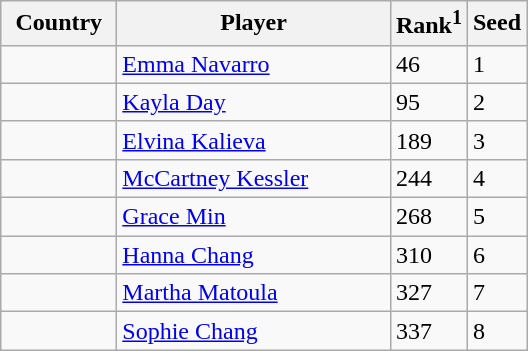<table class="sortable wikitable">
<tr>
<th width="70">Country</th>
<th width="175">Player</th>
<th>Rank<sup>1</sup></th>
<th>Seed</th>
</tr>
<tr>
<td></td>
<td><a href='#'>Emma Navarro</a></td>
<td>46</td>
<td>1</td>
</tr>
<tr>
<td></td>
<td><a href='#'>Kayla Day</a></td>
<td>95</td>
<td>2</td>
</tr>
<tr>
<td></td>
<td><a href='#'>Elvina Kalieva</a></td>
<td>189</td>
<td>3</td>
</tr>
<tr>
<td></td>
<td><a href='#'>McCartney Kessler</a></td>
<td>244</td>
<td>4</td>
</tr>
<tr>
<td></td>
<td><a href='#'>Grace Min</a></td>
<td>268</td>
<td>5</td>
</tr>
<tr>
<td></td>
<td><a href='#'>Hanna Chang</a></td>
<td>310</td>
<td>6</td>
</tr>
<tr>
<td></td>
<td><a href='#'>Martha Matoula</a></td>
<td>327</td>
<td>7</td>
</tr>
<tr>
<td></td>
<td><a href='#'>Sophie Chang</a></td>
<td>337</td>
<td>8</td>
</tr>
</table>
